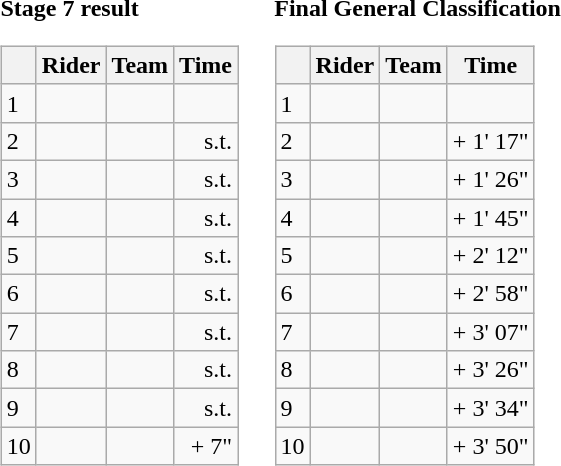<table>
<tr>
<td><strong>Stage 7 result</strong><br><table class="wikitable">
<tr>
<th></th>
<th>Rider</th>
<th>Team</th>
<th>Time</th>
</tr>
<tr>
<td>1</td>
<td></td>
<td></td>
<td align="right"></td>
</tr>
<tr>
<td>2</td>
<td></td>
<td></td>
<td align="right">s.t.</td>
</tr>
<tr>
<td>3</td>
<td> </td>
<td></td>
<td align="right">s.t.</td>
</tr>
<tr>
<td>4</td>
<td></td>
<td></td>
<td align="right">s.t.</td>
</tr>
<tr>
<td>5</td>
<td></td>
<td></td>
<td align="right">s.t.</td>
</tr>
<tr>
<td>6</td>
<td></td>
<td></td>
<td align="right">s.t.</td>
</tr>
<tr>
<td>7</td>
<td></td>
<td></td>
<td align="right">s.t.</td>
</tr>
<tr>
<td>8</td>
<td></td>
<td></td>
<td align="right">s.t.</td>
</tr>
<tr>
<td>9</td>
<td></td>
<td></td>
<td align="right">s.t.</td>
</tr>
<tr>
<td>10</td>
<td></td>
<td></td>
<td align="right">+ 7"</td>
</tr>
</table>
</td>
<td></td>
<td><strong>Final General Classification</strong><br><table class="wikitable">
<tr>
<th></th>
<th>Rider</th>
<th>Team</th>
<th>Time</th>
</tr>
<tr>
<td>1</td>
<td> </td>
<td></td>
<td align="right"></td>
</tr>
<tr>
<td>2</td>
<td></td>
<td></td>
<td align="right">+ 1' 17"</td>
</tr>
<tr>
<td>3</td>
<td> </td>
<td></td>
<td align="right">+ 1' 26"</td>
</tr>
<tr>
<td>4</td>
<td></td>
<td></td>
<td align="right">+ 1' 45"</td>
</tr>
<tr>
<td>5</td>
<td></td>
<td></td>
<td align="right">+ 2' 12"</td>
</tr>
<tr>
<td>6</td>
<td></td>
<td></td>
<td align="right">+ 2' 58"</td>
</tr>
<tr>
<td>7</td>
<td></td>
<td></td>
<td align="right">+ 3' 07"</td>
</tr>
<tr>
<td>8</td>
<td> </td>
<td></td>
<td align="right">+ 3' 26"</td>
</tr>
<tr>
<td>9</td>
<td></td>
<td></td>
<td align="right">+ 3' 34"</td>
</tr>
<tr>
<td>10</td>
<td></td>
<td></td>
<td align="right">+ 3' 50"</td>
</tr>
</table>
</td>
</tr>
</table>
